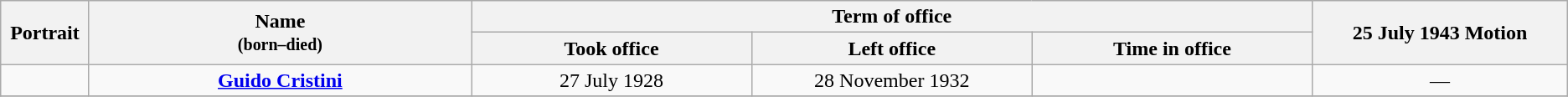<table class="wikitable" style="text-align:center;" style="width=90%">
<tr>
<th width=1% rowspan=2>Portrait</th>
<th width=15% rowspan=2>Name<br><small>(born–died)</small></th>
<th width=30% colspan=3>Term of office</th>
<th width=10% rowspan=2>25 July 1943 Motion</th>
</tr>
<tr style="text-align:center;">
<th width=11%>Took office</th>
<th width=11%>Left office</th>
<th width=11%>Time in office</th>
</tr>
<tr>
<td></td>
<td><strong><a href='#'>Guido Cristini</a></strong><br></td>
<td>27 July 1928</td>
<td>28 November 1932</td>
<td></td>
<td align=center>—</td>
</tr>
<tr>
</tr>
</table>
